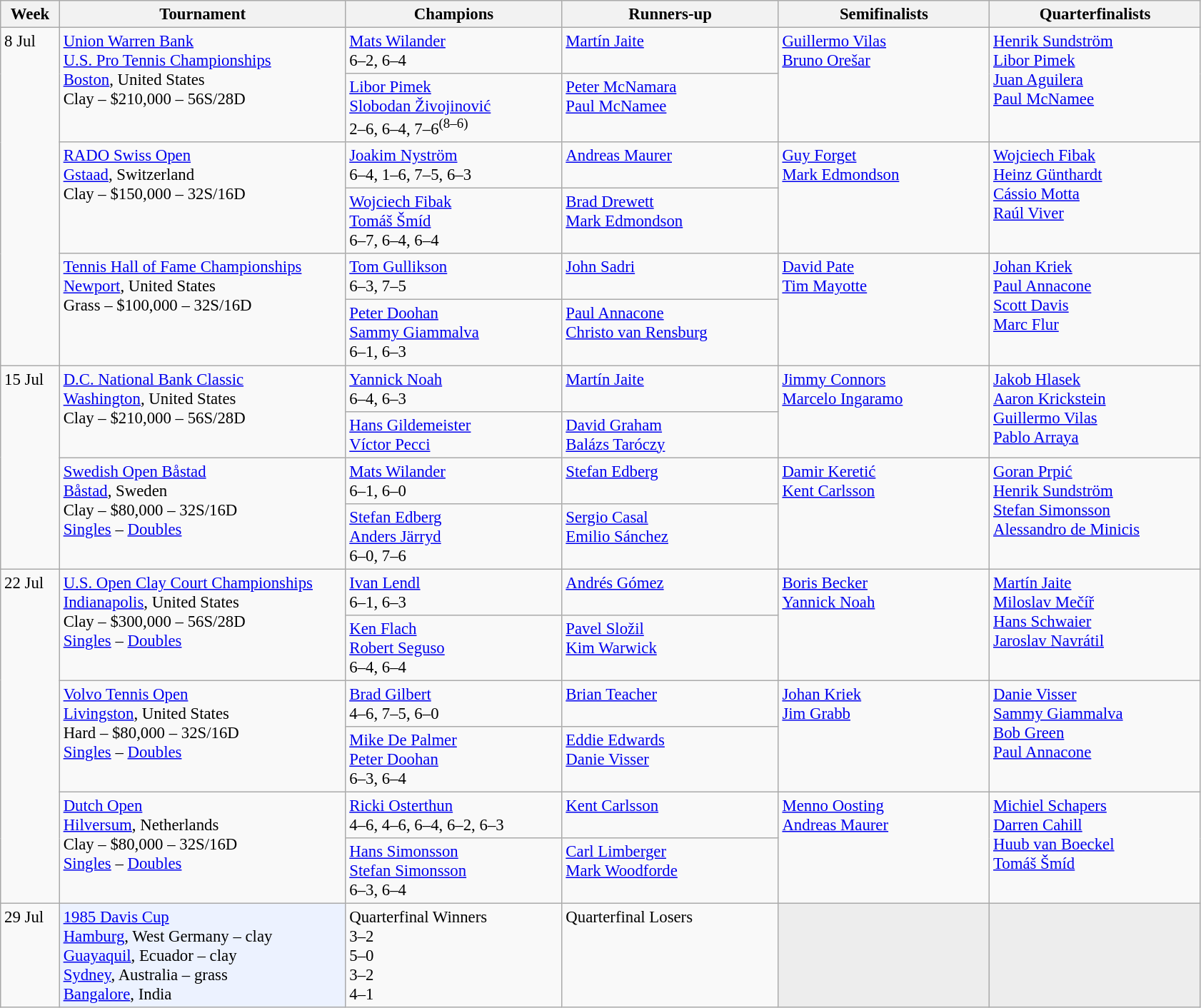<table class=wikitable style=font-size:95%>
<tr>
<th style="width:48px;">Week</th>
<th style="width:260px;">Tournament</th>
<th style="width:195px;">Champions</th>
<th style="width:195px;">Runners-up</th>
<th style="width:190px;">Semifinalists</th>
<th style="width:190px;">Quarterfinalists</th>
</tr>
<tr valign=top>
<td rowspan=6>8 Jul</td>
<td rowspan="2"><a href='#'>Union Warren Bank <br> U.S. Pro Tennis Championships</a><br><a href='#'>Boston</a>, United States<br>Clay – $210,000 – 56S/28D</td>
<td> <a href='#'>Mats Wilander</a> <br> 6–2, 6–4</td>
<td> <a href='#'>Martín Jaite</a></td>
<td rowspan=2> <a href='#'>Guillermo Vilas</a> <br>  <a href='#'>Bruno Orešar</a></td>
<td rowspan=2> <a href='#'>Henrik Sundström</a> <br>  <a href='#'>Libor Pimek</a> <br>  <a href='#'>Juan Aguilera</a> <br>  <a href='#'>Paul McNamee</a></td>
</tr>
<tr valign=top>
<td> <a href='#'>Libor Pimek</a> <br>  <a href='#'>Slobodan Živojinović</a> <br> 2–6, 6–4, 7–6<sup>(8–6)</sup></td>
<td> <a href='#'>Peter McNamara</a> <br>  <a href='#'>Paul McNamee</a></td>
</tr>
<tr valign=top>
<td rowspan="2"><a href='#'>RADO Swiss Open</a><br> <a href='#'>Gstaad</a>, Switzerland<br>Clay – $150,000 – 32S/16D</td>
<td> <a href='#'>Joakim Nyström</a> <br> 6–4, 1–6, 7–5, 6–3</td>
<td> <a href='#'>Andreas Maurer</a></td>
<td rowspan=2> <a href='#'>Guy Forget</a> <br>  <a href='#'>Mark Edmondson</a></td>
<td rowspan=2> <a href='#'>Wojciech Fibak</a> <br>  <a href='#'>Heinz Günthardt</a> <br>  <a href='#'>Cássio Motta</a> <br>  <a href='#'>Raúl Viver</a></td>
</tr>
<tr valign=top>
<td> <a href='#'>Wojciech Fibak</a> <br>  <a href='#'>Tomáš Šmíd</a> <br> 6–7, 6–4, 6–4</td>
<td> <a href='#'>Brad Drewett</a> <br>  <a href='#'>Mark Edmondson</a></td>
</tr>
<tr valign=top>
<td rowspan="2"><a href='#'>Tennis Hall of Fame Championships</a><br> <a href='#'>Newport</a>, United States<br>Grass – $100,000 – 32S/16D</td>
<td> <a href='#'>Tom Gullikson</a> <br> 6–3, 7–5</td>
<td> <a href='#'>John Sadri</a></td>
<td rowspan=2> <a href='#'>David Pate</a> <br>  <a href='#'>Tim Mayotte</a></td>
<td rowspan=2> <a href='#'>Johan Kriek</a> <br>  <a href='#'>Paul Annacone</a> <br>  <a href='#'>Scott Davis</a> <br>  <a href='#'>Marc Flur</a></td>
</tr>
<tr valign=top>
<td> <a href='#'>Peter Doohan</a> <br>  <a href='#'>Sammy Giammalva</a> <br> 6–1, 6–3</td>
<td> <a href='#'>Paul Annacone</a> <br>  <a href='#'>Christo van Rensburg</a></td>
</tr>
<tr valign=top>
<td rowspan=4>15 Jul</td>
<td rowspan="2"><a href='#'>D.C. National Bank Classic</a><br> <a href='#'>Washington</a>, United States<br>Clay – $210,000 – 56S/28D</td>
<td> <a href='#'>Yannick Noah</a> <br> 6–4, 6–3</td>
<td> <a href='#'>Martín Jaite</a></td>
<td rowspan=2> <a href='#'>Jimmy Connors</a> <br>  <a href='#'>Marcelo Ingaramo</a></td>
<td rowspan=2> <a href='#'>Jakob Hlasek</a> <br>  <a href='#'>Aaron Krickstein</a> <br>  <a href='#'>Guillermo Vilas</a> <br>  <a href='#'>Pablo Arraya</a></td>
</tr>
<tr valign=top>
<td> <a href='#'>Hans Gildemeister</a> <br>  <a href='#'>Víctor Pecci</a></td>
<td> <a href='#'>David Graham</a> <br>  <a href='#'>Balázs Taróczy</a></td>
</tr>
<tr valign=top>
<td rowspan="2"><a href='#'>Swedish Open Båstad</a><br><a href='#'>Båstad</a>, Sweden<br>Clay – $80,000 – 32S/16D <br> <a href='#'>Singles</a> – <a href='#'>Doubles</a></td>
<td> <a href='#'>Mats Wilander</a> <br> 6–1, 6–0</td>
<td> <a href='#'>Stefan Edberg</a></td>
<td rowspan=2> <a href='#'>Damir Keretić</a> <br>  <a href='#'>Kent Carlsson</a></td>
<td rowspan=2> <a href='#'>Goran Prpić</a> <br>  <a href='#'>Henrik Sundström</a> <br>  <a href='#'>Stefan Simonsson</a> <br>  <a href='#'>Alessandro de Minicis</a></td>
</tr>
<tr valign=top>
<td> <a href='#'>Stefan Edberg</a> <br>  <a href='#'>Anders Järryd</a> <br> 6–0, 7–6</td>
<td> <a href='#'>Sergio Casal</a> <br>  <a href='#'>Emilio Sánchez</a></td>
</tr>
<tr valign=top>
<td rowspan=6>22 Jul</td>
<td rowspan="2"><a href='#'>U.S. Open Clay Court Championships</a><br> <a href='#'>Indianapolis</a>, United States<br>Clay – $300,000 – 56S/28D <br> <a href='#'>Singles</a> – <a href='#'>Doubles</a></td>
<td> <a href='#'>Ivan Lendl</a> <br> 6–1, 6–3</td>
<td> <a href='#'>Andrés Gómez</a></td>
<td rowspan=2> <a href='#'>Boris Becker</a> <br>  <a href='#'>Yannick Noah</a></td>
<td rowspan=2> <a href='#'>Martín Jaite</a> <br>  <a href='#'>Miloslav Mečíř</a> <br>  <a href='#'>Hans Schwaier</a> <br>  <a href='#'>Jaroslav Navrátil</a></td>
</tr>
<tr valign=top>
<td> <a href='#'>Ken Flach</a> <br>  <a href='#'>Robert Seguso</a> <br> 6–4, 6–4</td>
<td> <a href='#'>Pavel Složil</a> <br>  <a href='#'>Kim Warwick</a></td>
</tr>
<tr valign=top>
<td rowspan="2"><a href='#'>Volvo Tennis Open</a><br> <a href='#'>Livingston</a>, United States<br>Hard – $80,000 – 32S/16D <br> <a href='#'>Singles</a> – <a href='#'>Doubles</a></td>
<td> <a href='#'>Brad Gilbert</a> <br> 4–6, 7–5, 6–0</td>
<td> <a href='#'>Brian Teacher</a></td>
<td rowspan=2> <a href='#'>Johan Kriek</a> <br>  <a href='#'>Jim Grabb</a></td>
<td rowspan=2> <a href='#'>Danie Visser</a> <br>  <a href='#'>Sammy Giammalva</a> <br>  <a href='#'>Bob Green</a> <br>  <a href='#'>Paul Annacone</a></td>
</tr>
<tr valign=top>
<td> <a href='#'>Mike De Palmer</a> <br>  <a href='#'>Peter Doohan</a> <br> 6–3, 6–4</td>
<td> <a href='#'>Eddie Edwards</a> <br>  <a href='#'>Danie Visser</a></td>
</tr>
<tr valign=top>
<td rowspan="2"><a href='#'>Dutch Open</a><br> <a href='#'>Hilversum</a>, Netherlands<br>Clay – $80,000 – 32S/16D <br> <a href='#'>Singles</a> – <a href='#'>Doubles</a></td>
<td> <a href='#'>Ricki Osterthun</a> <br> 4–6, 4–6, 6–4, 6–2, 6–3</td>
<td> <a href='#'>Kent Carlsson</a></td>
<td rowspan=2> <a href='#'>Menno Oosting</a> <br>  <a href='#'>Andreas Maurer</a></td>
<td rowspan=2> <a href='#'>Michiel Schapers</a> <br>  <a href='#'>Darren Cahill</a> <br>  <a href='#'>Huub van Boeckel</a> <br>  <a href='#'>Tomáš Šmíd</a></td>
</tr>
<tr valign=top>
<td> <a href='#'>Hans Simonsson</a> <br>  <a href='#'>Stefan Simonsson</a> <br> 6–3, 6–4</td>
<td> <a href='#'>Carl Limberger</a> <br>  <a href='#'>Mark Woodforde</a></td>
</tr>
<tr valign=top>
<td>29 Jul</td>
<td style="background:#ECF2FF;"><a href='#'>1985 Davis Cup</a><br> <a href='#'>Hamburg</a>, West Germany – clay<br> <a href='#'>Guayaquil</a>, Ecuador – clay<br><a href='#'>Sydney</a>, Australia – grass<br> <a href='#'>Bangalore</a>, India</td>
<td>Quarterfinal Winners<br> 3–2<br> 5–0<br> 3–2<br> 4–1</td>
<td>Quarterfinal Losers<br><br><br><br></td>
<td style="background:#ededed;"></td>
<td style="background:#ededed;"></td>
</tr>
</table>
